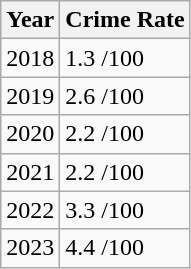<table class="wikitable">
<tr>
<th>Year</th>
<th>Crime Rate</th>
</tr>
<tr>
<td>2018</td>
<td>1.3   /100</td>
</tr>
<tr>
<td>2019</td>
<td>2.6   /100</td>
</tr>
<tr>
<td>2020</td>
<td>2.2   /100</td>
</tr>
<tr>
<td>2021</td>
<td>2.2   /100</td>
</tr>
<tr>
<td>2022</td>
<td>3.3   /100</td>
</tr>
<tr>
<td>2023</td>
<td>4.4   /100</td>
</tr>
</table>
